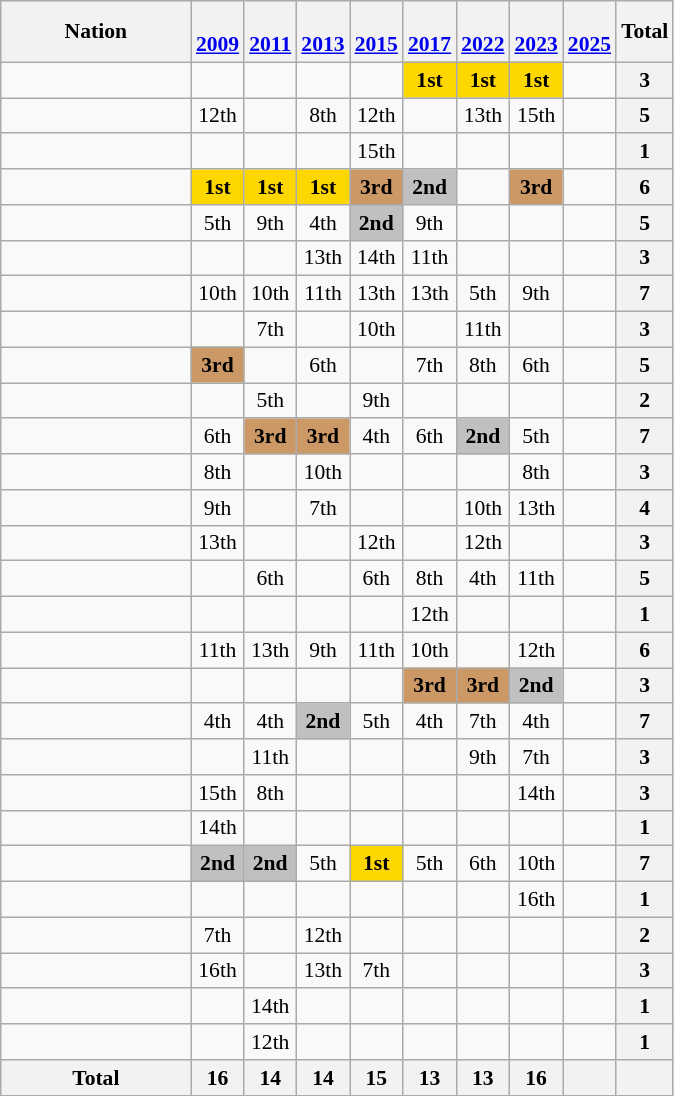<table class="wikitable" style="text-align:center; font-size:90%">
<tr>
<th width=120px>Nation</th>
<th><br><a href='#'>2009</a></th>
<th><br><a href='#'>2011</a></th>
<th><br><a href='#'>2013</a></th>
<th><br><a href='#'>2015</a></th>
<th><br><a href='#'>2017</a></th>
<th><br><a href='#'>2022</a></th>
<th><br><a href='#'>2023</a></th>
<th><br><a href='#'>2025</a></th>
<th>Total</th>
</tr>
<tr>
<td align=left></td>
<td></td>
<td></td>
<td></td>
<td></td>
<td bgcolor=gold><strong>1st</strong></td>
<td bgcolor=gold><strong>1st</strong></td>
<td bgcolor=gold><strong>1st</strong></td>
<td></td>
<th>3</th>
</tr>
<tr>
<td align=left></td>
<td>12th</td>
<td></td>
<td>8th</td>
<td>12th</td>
<td></td>
<td>13th</td>
<td>15th</td>
<td></td>
<th>5</th>
</tr>
<tr>
<td align=left></td>
<td></td>
<td></td>
<td></td>
<td>15th</td>
<td></td>
<td></td>
<td></td>
<td></td>
<th>1</th>
</tr>
<tr>
<td align=left></td>
<td bgcolor=gold><strong>1st</strong></td>
<td bgcolor=gold><strong>1st</strong></td>
<td bgcolor=gold><strong>1st</strong></td>
<td bgcolor=#cc9966><strong>3rd</strong></td>
<td bgcolor=silver><strong>2nd</strong></td>
<td></td>
<td bgcolor=#cc9966><strong>3rd</strong></td>
<td></td>
<th>6</th>
</tr>
<tr>
<td align=left></td>
<td>5th</td>
<td>9th</td>
<td>4th</td>
<td bgcolor=silver><strong>2nd</strong></td>
<td>9th</td>
<td></td>
<td></td>
<td></td>
<th>5</th>
</tr>
<tr>
<td align=left></td>
<td></td>
<td></td>
<td>13th</td>
<td>14th</td>
<td>11th</td>
<td></td>
<td></td>
<td></td>
<th>3</th>
</tr>
<tr>
<td align=left></td>
<td>10th</td>
<td>10th</td>
<td>11th</td>
<td>13th</td>
<td>13th</td>
<td>5th</td>
<td>9th</td>
<td></td>
<th>7</th>
</tr>
<tr>
<td align=left></td>
<td></td>
<td>7th</td>
<td></td>
<td>10th</td>
<td></td>
<td>11th</td>
<td></td>
<td></td>
<th>3</th>
</tr>
<tr>
<td align=left></td>
<td bgcolor=#cc9966><strong>3rd</strong></td>
<td></td>
<td>6th</td>
<td></td>
<td>7th</td>
<td>8th</td>
<td>6th</td>
<td></td>
<th>5</th>
</tr>
<tr>
<td align=left></td>
<td></td>
<td>5th</td>
<td></td>
<td>9th</td>
<td></td>
<td></td>
<td></td>
<td></td>
<th>2</th>
</tr>
<tr>
<td align=left></td>
<td>6th</td>
<td bgcolor=#cc9966><strong>3rd</strong></td>
<td bgcolor=#cc9966><strong>3rd</strong></td>
<td>4th</td>
<td>6th</td>
<td bgcolor=silver><strong>2nd</strong></td>
<td>5th</td>
<td></td>
<th>7</th>
</tr>
<tr>
<td align=left></td>
<td>8th</td>
<td></td>
<td>10th</td>
<td></td>
<td></td>
<td></td>
<td>8th</td>
<td></td>
<th>3</th>
</tr>
<tr>
<td align=left></td>
<td>9th</td>
<td></td>
<td>7th</td>
<td></td>
<td></td>
<td>10th</td>
<td>13th</td>
<td></td>
<th>4</th>
</tr>
<tr>
<td align=left></td>
<td>13th</td>
<td></td>
<td></td>
<td>12th</td>
<td></td>
<td>12th</td>
<td></td>
<td></td>
<th>3</th>
</tr>
<tr>
<td align=left></td>
<td></td>
<td>6th</td>
<td></td>
<td>6th</td>
<td>8th</td>
<td>4th</td>
<td>11th</td>
<td></td>
<th>5</th>
</tr>
<tr>
<td align=left></td>
<td></td>
<td></td>
<td></td>
<td></td>
<td>12th</td>
<td></td>
<td></td>
<td></td>
<th>1</th>
</tr>
<tr>
<td align=left></td>
<td>11th</td>
<td>13th</td>
<td>9th</td>
<td>11th</td>
<td>10th</td>
<td></td>
<td>12th</td>
<td></td>
<th>6</th>
</tr>
<tr>
<td align=left></td>
<td></td>
<td></td>
<td></td>
<td></td>
<td bgcolor=#cc9966><strong>3rd</strong></td>
<td bgcolor=#cc9966><strong>3rd</strong></td>
<td bgcolor=silver><strong>2nd</strong></td>
<td></td>
<th>3</th>
</tr>
<tr>
<td align=left></td>
<td>4th</td>
<td>4th</td>
<td bgcolor=silver><strong>2nd</strong></td>
<td>5th</td>
<td>4th</td>
<td>7th</td>
<td>4th</td>
<td></td>
<th>7</th>
</tr>
<tr>
<td align=left></td>
<td></td>
<td>11th</td>
<td></td>
<td></td>
<td></td>
<td>9th</td>
<td>7th</td>
<td></td>
<th>3</th>
</tr>
<tr>
<td align=left></td>
<td>15th</td>
<td>8th</td>
<td></td>
<td></td>
<td></td>
<td></td>
<td>14th</td>
<td></td>
<th>3</th>
</tr>
<tr>
<td align=left></td>
<td>14th</td>
<td></td>
<td></td>
<td></td>
<td></td>
<td></td>
<td></td>
<td></td>
<th>1</th>
</tr>
<tr>
<td align=left></td>
<td bgcolor=silver><strong>2nd</strong></td>
<td bgcolor=silver><strong>2nd</strong></td>
<td>5th</td>
<td bgcolor=gold><strong>1st</strong></td>
<td>5th</td>
<td>6th</td>
<td>10th</td>
<td></td>
<th>7</th>
</tr>
<tr>
<td align=left></td>
<td></td>
<td></td>
<td></td>
<td></td>
<td></td>
<td></td>
<td>16th</td>
<td></td>
<th>1</th>
</tr>
<tr>
<td align=left></td>
<td>7th</td>
<td></td>
<td>12th</td>
<td></td>
<td></td>
<td></td>
<td></td>
<td></td>
<th>2</th>
</tr>
<tr>
<td align=left></td>
<td>16th</td>
<td></td>
<td>13th</td>
<td>7th</td>
<td></td>
<td></td>
<td></td>
<td></td>
<th>3</th>
</tr>
<tr>
<td align=left></td>
<td></td>
<td>14th</td>
<td></td>
<td></td>
<td></td>
<td></td>
<td></td>
<td></td>
<th>1</th>
</tr>
<tr>
<td align=left></td>
<td></td>
<td>12th</td>
<td></td>
<td></td>
<td></td>
<td></td>
<td></td>
<td></td>
<th>1</th>
</tr>
<tr>
<th>Total</th>
<th>16</th>
<th>14</th>
<th>14</th>
<th>15</th>
<th>13</th>
<th>13</th>
<th>16</th>
<th></th>
<th></th>
</tr>
</table>
